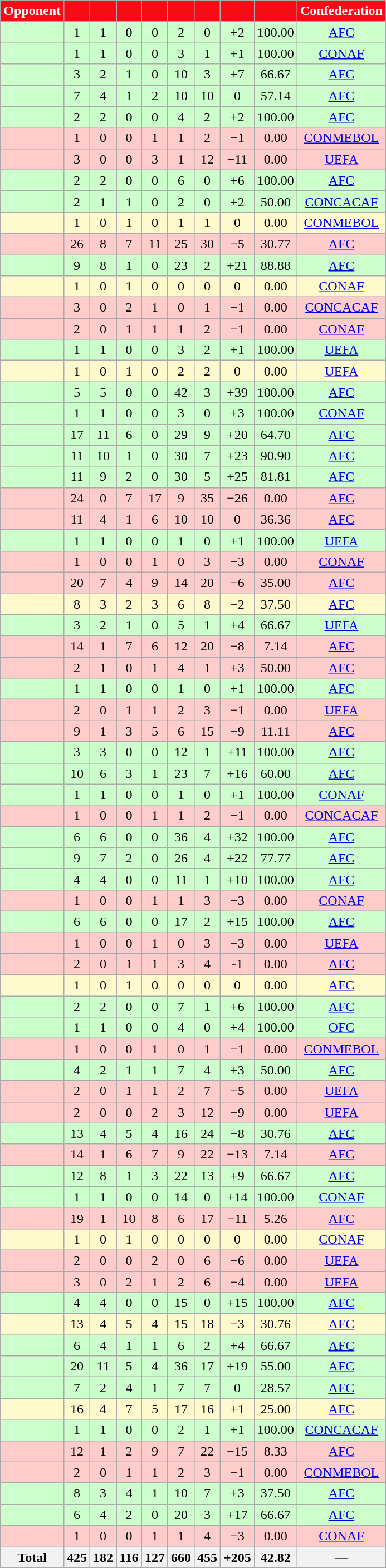<table class="wikitable sortable collapsible" style="text-align:center;">
<tr style="color:white">
<th style="background-color:#F50C15;color:white">Opponent</th>
<th style="background-color:#F50C15;"></th>
<th style="background-color:#F50C15;"></th>
<th style="background-color:#F50C15;"></th>
<th style="background-color:#F50C15;"></th>
<th style="background-color:#F50C15;"></th>
<th style="background-color:#F50C15;"></th>
<th style="background-color:#F50C15;"></th>
<th style="background-color:#F50C15;"></th>
<th style="background-color:#F50C15;color:white">Confederation</th>
</tr>
<tr bgcolor=CCFFCC>
<td style="text-align:left;"></td>
<td>1</td>
<td>1</td>
<td>0</td>
<td>0</td>
<td>2</td>
<td>0</td>
<td>+2</td>
<td>100.00</td>
<td><a href='#'>AFC</a></td>
</tr>
<tr bgcolor=CCFFCC>
<td style="text-align:left;"></td>
<td>1</td>
<td>1</td>
<td>0</td>
<td>0</td>
<td>3</td>
<td>1</td>
<td>+1</td>
<td>100.00</td>
<td><a href='#'>CONAF</a></td>
</tr>
<tr bgcolor=CCFFCC>
<td style="text-align:left;"></td>
<td>3</td>
<td>2</td>
<td>1</td>
<td>0</td>
<td>10</td>
<td>3</td>
<td>+7</td>
<td>66.67</td>
<td><a href='#'>AFC</a></td>
</tr>
<tr bgcolor=CCFFCC>
<td style="text-align:left;"></td>
<td>7</td>
<td>4</td>
<td>1</td>
<td>2</td>
<td>10</td>
<td>10</td>
<td>0</td>
<td>57.14</td>
<td><a href='#'>AFC</a></td>
</tr>
<tr bgcolor=CCFFCC>
<td style="text-align:left;"></td>
<td>2</td>
<td>2</td>
<td>0</td>
<td>0</td>
<td>4</td>
<td>2</td>
<td>+2</td>
<td>100.00</td>
<td><a href='#'>AFC</a></td>
</tr>
<tr bgcolor=FFCCCC>
<td style="text-align:left;"></td>
<td>1</td>
<td>0</td>
<td>0</td>
<td>1</td>
<td>1</td>
<td>2</td>
<td>−1</td>
<td>0.00</td>
<td><a href='#'>CONMEBOL</a></td>
</tr>
<tr bgcolor=FFCCCC>
<td style="text-align:left;"></td>
<td>3</td>
<td>0</td>
<td>0</td>
<td>3</td>
<td>1</td>
<td>12</td>
<td>−11</td>
<td>0.00</td>
<td><a href='#'>UEFA</a></td>
</tr>
<tr bgcolor=CCFFCC>
<td style="text-align:left;"></td>
<td>2</td>
<td>2</td>
<td>0</td>
<td>0</td>
<td>6</td>
<td>0</td>
<td>+6</td>
<td>100.00</td>
<td><a href='#'>AFC</a></td>
</tr>
<tr bgcolor=CCFFCC>
<td style="text-align:left;"></td>
<td>2</td>
<td>1</td>
<td>1</td>
<td>0</td>
<td>2</td>
<td>0</td>
<td>+2</td>
<td>50.00</td>
<td><a href='#'>CONCACAF</a></td>
</tr>
<tr bgcolor=FFFACD>
<td style="text-align:left;"></td>
<td>1</td>
<td>0</td>
<td>1</td>
<td>0</td>
<td>1</td>
<td>1</td>
<td>0</td>
<td>0.00</td>
<td><a href='#'>CONMEBOL</a></td>
</tr>
<tr bgcolor=FFCCCC>
<td style="text-align:left;"></td>
<td>26</td>
<td>8</td>
<td>7</td>
<td>11</td>
<td>25</td>
<td>30</td>
<td>−5</td>
<td>30.77</td>
<td><a href='#'>AFC</a></td>
</tr>
<tr bgcolor=CCFFCC>
<td style="text-align:left;"></td>
<td>9</td>
<td>8</td>
<td>1</td>
<td>0</td>
<td>23</td>
<td>2</td>
<td>+21</td>
<td>88.88</td>
<td><a href='#'>AFC</a></td>
</tr>
<tr bgcolor=FFFACD>
<td style="text-align:left;"></td>
<td>1</td>
<td>0</td>
<td>1</td>
<td>0</td>
<td>0</td>
<td>0</td>
<td>0</td>
<td>0.00</td>
<td><a href='#'>CONAF</a></td>
</tr>
<tr bgcolor=FFCCCC>
<td style="text-align:left;"></td>
<td>3</td>
<td>0</td>
<td>2</td>
<td>1</td>
<td>0</td>
<td>1</td>
<td>−1</td>
<td>0.00</td>
<td><a href='#'>CONCACAF</a></td>
</tr>
<tr bgcolor=FFCCCC>
<td style="text-align:left;"></td>
<td>2</td>
<td>0</td>
<td>1</td>
<td>1</td>
<td>1</td>
<td>2</td>
<td>−1</td>
<td>0.00</td>
<td><a href='#'>CONAF</a></td>
</tr>
<tr bgcolor=CCFFCC>
<td style="text-align:left;"></td>
<td>1</td>
<td>1</td>
<td>0</td>
<td>0</td>
<td>3</td>
<td>2</td>
<td>+1</td>
<td>100.00</td>
<td><a href='#'>UEFA</a></td>
</tr>
<tr bgcolor=FFFACD>
<td style="text-align:left;"></td>
<td>1</td>
<td>0</td>
<td>1</td>
<td>0</td>
<td>2</td>
<td>2</td>
<td>0</td>
<td>0.00</td>
<td><a href='#'>UEFA</a></td>
</tr>
<tr bgcolor=CCFFCC>
<td style="text-align:left;"></td>
<td>5</td>
<td>5</td>
<td>0</td>
<td>0</td>
<td>42</td>
<td>3</td>
<td>+39</td>
<td>100.00</td>
<td><a href='#'>AFC</a></td>
</tr>
<tr bgcolor=CCFFCC>
<td style="text-align:left;"></td>
<td>1</td>
<td>1</td>
<td>0</td>
<td>0</td>
<td>3</td>
<td>0</td>
<td>+3</td>
<td>100.00</td>
<td><a href='#'>CONAF</a></td>
</tr>
<tr bgcolor=CCFFCC>
<td style="text-align:left;"></td>
<td>17</td>
<td>11</td>
<td>6</td>
<td>0</td>
<td>29</td>
<td>9</td>
<td>+20</td>
<td>64.70</td>
<td><a href='#'>AFC</a></td>
</tr>
<tr bgcolor=CCFFCC>
<td style="text-align:left;"></td>
<td>11</td>
<td>10</td>
<td>1</td>
<td>0</td>
<td>30</td>
<td>7</td>
<td>+23</td>
<td>90.90</td>
<td><a href='#'>AFC</a></td>
</tr>
<tr bgcolor=CCFFCC>
<td style="text-align:left;"></td>
<td>11</td>
<td>9</td>
<td>2</td>
<td>0</td>
<td>30</td>
<td>5</td>
<td>+25</td>
<td>81.81</td>
<td><a href='#'>AFC</a></td>
</tr>
<tr bgcolor=FFCCCC>
<td style="text-align:left;"></td>
<td>24</td>
<td>0</td>
<td>7</td>
<td>17</td>
<td>9</td>
<td>35</td>
<td>−26</td>
<td>0.00</td>
<td><a href='#'>AFC</a></td>
</tr>
<tr bgcolor=FFCCCC>
<td style="text-align:left;"></td>
<td>11</td>
<td>4</td>
<td>1</td>
<td>6</td>
<td>10</td>
<td>10</td>
<td>0</td>
<td>36.36</td>
<td><a href='#'>AFC</a></td>
</tr>
<tr bgcolor=CCFFCC>
<td style="text-align:left;"></td>
<td>1</td>
<td>1</td>
<td>0</td>
<td>0</td>
<td>1</td>
<td>0</td>
<td>+1</td>
<td>100.00</td>
<td><a href='#'>UEFA</a></td>
</tr>
<tr bgcolor=FFCCCC>
<td style="text-align:left;"></td>
<td>1</td>
<td>0</td>
<td>0</td>
<td>1</td>
<td>0</td>
<td>3</td>
<td>−3</td>
<td>0.00</td>
<td><a href='#'>CONAF</a></td>
</tr>
<tr bgcolor=FFCCCC>
<td style="text-align:left;"></td>
<td>20</td>
<td>7</td>
<td>4</td>
<td>9</td>
<td>14</td>
<td>20</td>
<td>−6</td>
<td>35.00</td>
<td><a href='#'>AFC</a></td>
</tr>
<tr bgcolor=FFFACD>
<td style="text-align:left;"></td>
<td>8</td>
<td>3</td>
<td>2</td>
<td>3</td>
<td>6</td>
<td>8</td>
<td>−2</td>
<td>37.50</td>
<td><a href='#'>AFC</a></td>
</tr>
<tr bgcolor=CCFFCC>
<td style="text-align:left;"></td>
<td>3</td>
<td>2</td>
<td>1</td>
<td>0</td>
<td>5</td>
<td>1</td>
<td>+4</td>
<td>66.67</td>
<td><a href='#'>UEFA</a></td>
</tr>
<tr bgcolor=FFCCCC>
<td style="text-align:left;"></td>
<td>14</td>
<td>1</td>
<td>7</td>
<td>6</td>
<td>12</td>
<td>20</td>
<td>−8</td>
<td>7.14</td>
<td><a href='#'>AFC</a></td>
</tr>
<tr bgcolor=FFCCCC>
<td style="text-align:left;"></td>
<td>2</td>
<td>1</td>
<td>0</td>
<td>1</td>
<td>4</td>
<td>1</td>
<td>+3</td>
<td>50.00</td>
<td><a href='#'>AFC</a></td>
</tr>
<tr bgcolor=CCFFCC>
<td style="text-align:left;"></td>
<td>1</td>
<td>1</td>
<td>0</td>
<td>0</td>
<td>1</td>
<td>0</td>
<td>+1</td>
<td>100.00</td>
<td><a href='#'>AFC</a></td>
</tr>
<tr bgcolor=FFCCCC>
<td style="text-align:left;"></td>
<td>2</td>
<td>0</td>
<td>1</td>
<td>1</td>
<td>2</td>
<td>3</td>
<td>−1</td>
<td>0.00</td>
<td><a href='#'>UEFA</a></td>
</tr>
<tr bgcolor=FFCCCC>
<td style="text-align:left;"></td>
<td>9</td>
<td>1</td>
<td>3</td>
<td>5</td>
<td>6</td>
<td>15</td>
<td>−9</td>
<td>11.11</td>
<td><a href='#'>AFC</a></td>
</tr>
<tr bgcolor=CCFFCC>
<td style="text-align:left;"></td>
<td>3</td>
<td>3</td>
<td>0</td>
<td>0</td>
<td>12</td>
<td>1</td>
<td>+11</td>
<td>100.00</td>
<td><a href='#'>AFC</a></td>
</tr>
<tr bgcolor=CCFFCC>
<td style="text-align:left;"></td>
<td>10</td>
<td>6</td>
<td>3</td>
<td>1</td>
<td>23</td>
<td>7</td>
<td>+16</td>
<td>60.00</td>
<td><a href='#'>AFC</a></td>
</tr>
<tr bgcolor=CCFFCC>
<td style="text-align:left;"></td>
<td>1</td>
<td>1</td>
<td>0</td>
<td>0</td>
<td>1</td>
<td>0</td>
<td>+1</td>
<td>100.00</td>
<td><a href='#'>CONAF</a></td>
</tr>
<tr bgcolor=FFCCCC>
<td style="text-align:left;"></td>
<td>1</td>
<td>0</td>
<td>0</td>
<td>1</td>
<td>1</td>
<td>2</td>
<td>−1</td>
<td>0.00</td>
<td><a href='#'>CONCACAF</a></td>
</tr>
<tr bgcolor=CCFFCC>
<td style="text-align:left;"></td>
<td>6</td>
<td>6</td>
<td>0</td>
<td>0</td>
<td>36</td>
<td>4</td>
<td>+32</td>
<td>100.00</td>
<td><a href='#'>AFC</a></td>
</tr>
<tr bgcolor=CCFFCC>
<td style="text-align:left;"></td>
<td>9</td>
<td>7</td>
<td>2</td>
<td>0</td>
<td>26</td>
<td>4</td>
<td>+22</td>
<td>77.77</td>
<td><a href='#'>AFC</a></td>
</tr>
<tr bgcolor=CCFFCC>
<td style="text-align:left;"></td>
<td>4</td>
<td>4</td>
<td>0</td>
<td>0</td>
<td>11</td>
<td>1</td>
<td>+10</td>
<td>100.00</td>
<td><a href='#'>AFC</a></td>
</tr>
<tr bgcolor=FFCCCC>
<td style="text-align:left;"></td>
<td>1</td>
<td>0</td>
<td>0</td>
<td>1</td>
<td>1</td>
<td>3</td>
<td>−3</td>
<td>0.00</td>
<td><a href='#'>CONAF</a></td>
</tr>
<tr bgcolor=CCFFCC>
<td style="text-align:left;"></td>
<td>6</td>
<td>6</td>
<td>0</td>
<td>0</td>
<td>17</td>
<td>2</td>
<td>+15</td>
<td>100.00</td>
<td><a href='#'>AFC</a></td>
</tr>
<tr bgcolor=FFCCCC>
<td style="text-align:left;"></td>
<td>1</td>
<td>0</td>
<td>0</td>
<td>1</td>
<td>0</td>
<td>3</td>
<td>−3</td>
<td>0.00</td>
<td><a href='#'>UEFA</a></td>
</tr>
<tr bgcolor=FFCCCC>
<td style="text-align:left;"></td>
<td>2</td>
<td>0</td>
<td>1</td>
<td>1</td>
<td>3</td>
<td>4</td>
<td>-1</td>
<td>0.00</td>
<td><a href='#'>AFC</a></td>
</tr>
<tr bgcolor=FFFACD>
<td style="text-align:left;"></td>
<td>1</td>
<td>0</td>
<td>1</td>
<td>0</td>
<td>0</td>
<td>0</td>
<td>0</td>
<td>0.00</td>
<td><a href='#'>AFC</a></td>
</tr>
<tr bgcolor=CCFFCC>
<td style="text-align:left;"></td>
<td>2</td>
<td>2</td>
<td>0</td>
<td>0</td>
<td>7</td>
<td>1</td>
<td>+6</td>
<td>100.00</td>
<td><a href='#'>AFC</a></td>
</tr>
<tr bgcolor=CCFFCC>
<td style="text-align:left;"></td>
<td>1</td>
<td>1</td>
<td>0</td>
<td>0</td>
<td>4</td>
<td>0</td>
<td>+4</td>
<td>100.00</td>
<td><a href='#'>OFC</a></td>
</tr>
<tr bgcolor=FFCCCC>
<td style="text-align:left;"></td>
<td>1</td>
<td>0</td>
<td>0</td>
<td>1</td>
<td>0</td>
<td>1</td>
<td>−1</td>
<td>0.00</td>
<td><a href='#'>CONMEBOL</a></td>
</tr>
<tr bgcolor=CCFFCC>
<td style="text-align:left;"></td>
<td>4</td>
<td>2</td>
<td>1</td>
<td>1</td>
<td>7</td>
<td>4</td>
<td>+3</td>
<td>50.00</td>
<td><a href='#'>AFC</a></td>
</tr>
<tr bgcolor=FFCCCC>
<td style="text-align:left;"></td>
<td>2</td>
<td>0</td>
<td>1</td>
<td>1</td>
<td>2</td>
<td>7</td>
<td>−5</td>
<td>0.00</td>
<td><a href='#'>UEFA</a></td>
</tr>
<tr bgcolor=FFCCCC>
<td style="text-align:left;"></td>
<td>2</td>
<td>0</td>
<td>0</td>
<td>2</td>
<td>3</td>
<td>12</td>
<td>−9</td>
<td>0.00</td>
<td><a href='#'>UEFA</a></td>
</tr>
<tr bgcolor=CCFFCC>
<td style="text-align:left;"></td>
<td>13</td>
<td>4</td>
<td>5</td>
<td>4</td>
<td>16</td>
<td>24</td>
<td>−8</td>
<td>30.76</td>
<td><a href='#'>AFC</a></td>
</tr>
<tr bgcolor=FFCCCC>
<td style="text-align:left;"></td>
<td>14</td>
<td>1</td>
<td>6</td>
<td>7</td>
<td>9</td>
<td>22</td>
<td>−13</td>
<td>7.14</td>
<td><a href='#'>AFC</a></td>
</tr>
<tr bgcolor=CCFFCC>
<td style="text-align:left;"></td>
<td>12</td>
<td>8</td>
<td>1</td>
<td>3</td>
<td>22</td>
<td>13</td>
<td>+9</td>
<td>66.67</td>
<td><a href='#'>AFC</a></td>
</tr>
<tr bgcolor=CCFFCC>
<td style="text-align:left;"></td>
<td>1</td>
<td>1</td>
<td>0</td>
<td>0</td>
<td>14</td>
<td>0</td>
<td>+14</td>
<td>100.00</td>
<td><a href='#'>CONAF</a></td>
</tr>
<tr bgcolor=FFCCCC>
<td style="text-align:left;"></td>
<td>19</td>
<td>1</td>
<td>10</td>
<td>8</td>
<td>6</td>
<td>17</td>
<td>−11</td>
<td>5.26</td>
<td><a href='#'>AFC</a></td>
</tr>
<tr bgcolor=FFFACD>
<td style="text-align:left;"></td>
<td>1</td>
<td>0</td>
<td>1</td>
<td>0</td>
<td>0</td>
<td>0</td>
<td>0</td>
<td>0.00</td>
<td><a href='#'>CONAF</a></td>
</tr>
<tr bgcolor=FFCCCC>
<td style="text-align:left;"></td>
<td>2</td>
<td>0</td>
<td>0</td>
<td>2</td>
<td>0</td>
<td>6</td>
<td>−6</td>
<td>0.00</td>
<td><a href='#'>UEFA</a></td>
</tr>
<tr bgcolor=FFCCCC>
<td style="text-align:left;"></td>
<td>3</td>
<td>0</td>
<td>2</td>
<td>1</td>
<td>2</td>
<td>6</td>
<td>−4</td>
<td>0.00</td>
<td><a href='#'>UEFA</a></td>
</tr>
<tr bgcolor=CCFFCC>
<td style="text-align:left;"></td>
<td>4</td>
<td>4</td>
<td>0</td>
<td>0</td>
<td>15</td>
<td>0</td>
<td>+15</td>
<td>100.00</td>
<td><a href='#'>AFC</a></td>
</tr>
<tr bgcolor=FFFACD>
<td style="text-align:left;"></td>
<td>13</td>
<td>4</td>
<td>5</td>
<td>4</td>
<td>15</td>
<td>18</td>
<td>−3</td>
<td>30.76</td>
<td><a href='#'>AFC</a></td>
</tr>
<tr bgcolor=CCFFCC>
<td style="text-align:left;"></td>
<td>6</td>
<td>4</td>
<td>1</td>
<td>1</td>
<td>6</td>
<td>2</td>
<td>+4</td>
<td>66.67</td>
<td><a href='#'>AFC</a></td>
</tr>
<tr bgcolor=CCFFCC>
<td style="text-align:left;"></td>
<td>20</td>
<td>11</td>
<td>5</td>
<td>4</td>
<td>36</td>
<td>17</td>
<td>+19</td>
<td>55.00</td>
<td><a href='#'>AFC</a></td>
</tr>
<tr bgcolor=CCFFCC>
<td style="text-align:left;"></td>
<td>7</td>
<td>2</td>
<td>4</td>
<td>1</td>
<td>7</td>
<td>7</td>
<td>0</td>
<td>28.57</td>
<td><a href='#'>AFC</a></td>
</tr>
<tr bgcolor=FFFACD>
<td style="text-align:left;"></td>
<td>16</td>
<td>4</td>
<td>7</td>
<td>5</td>
<td>17</td>
<td>16</td>
<td>+1</td>
<td>25.00</td>
<td><a href='#'>AFC</a></td>
</tr>
<tr bgcolor=CCFFCC>
<td style="text-align:left;"></td>
<td>1</td>
<td>1</td>
<td>0</td>
<td>0</td>
<td>2</td>
<td>1</td>
<td>+1</td>
<td>100.00</td>
<td><a href='#'>CONCACAF</a></td>
</tr>
<tr bgcolor=FFCCCC>
<td style="text-align:left;"></td>
<td>12</td>
<td>1</td>
<td>2</td>
<td>9</td>
<td>7</td>
<td>22</td>
<td>−15</td>
<td>8.33</td>
<td><a href='#'>AFC</a></td>
</tr>
<tr bgcolor=FFCCCC>
<td style="text-align:left;"></td>
<td>2</td>
<td>0</td>
<td>1</td>
<td>1</td>
<td>2</td>
<td>3</td>
<td>−1</td>
<td>0.00</td>
<td><a href='#'>CONMEBOL</a></td>
</tr>
<tr bgcolor=CCFFCC>
<td style="text-align:left;"></td>
<td>8</td>
<td>3</td>
<td>4</td>
<td>1</td>
<td>10</td>
<td>7</td>
<td>+3</td>
<td>37.50</td>
<td><a href='#'>AFC</a></td>
</tr>
<tr bgcolor=CCFFCC>
<td style="text-align:left;"></td>
<td>6</td>
<td>4</td>
<td>2</td>
<td>0</td>
<td>20</td>
<td>3</td>
<td>+17</td>
<td>66.67</td>
<td><a href='#'>AFC</a></td>
</tr>
<tr bgcolor=FFCCCC>
<td style="text-align:left;"></td>
<td>1</td>
<td>0</td>
<td>0</td>
<td>1</td>
<td>1</td>
<td>4</td>
<td>−3</td>
<td>0.00</td>
<td><a href='#'>CONAF</a></td>
</tr>
<tr>
<th>Total</th>
<th>425</th>
<th>182</th>
<th>116</th>
<th>127</th>
<th>660</th>
<th>455</th>
<th>+205</th>
<th>42.82</th>
<th>—</th>
</tr>
</table>
